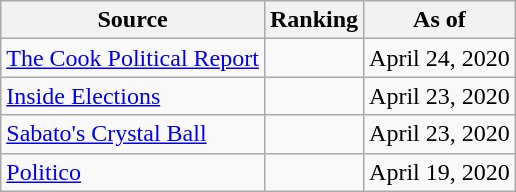<table class="wikitable">
<tr>
<th>Source</th>
<th>Ranking</th>
<th>As of</th>
</tr>
<tr>
<td><a href='#'>The Cook Political Report</a></td>
<td></td>
<td>April 24, 2020</td>
</tr>
<tr>
<td><a href='#'>Inside Elections</a></td>
<td></td>
<td>April 23, 2020</td>
</tr>
<tr>
<td><a href='#'>Sabato's Crystal Ball</a></td>
<td></td>
<td>April 23, 2020</td>
</tr>
<tr>
<td align="left"><a href='#'>Politico</a></td>
<td></td>
<td>April 19, 2020</td>
</tr>
</table>
